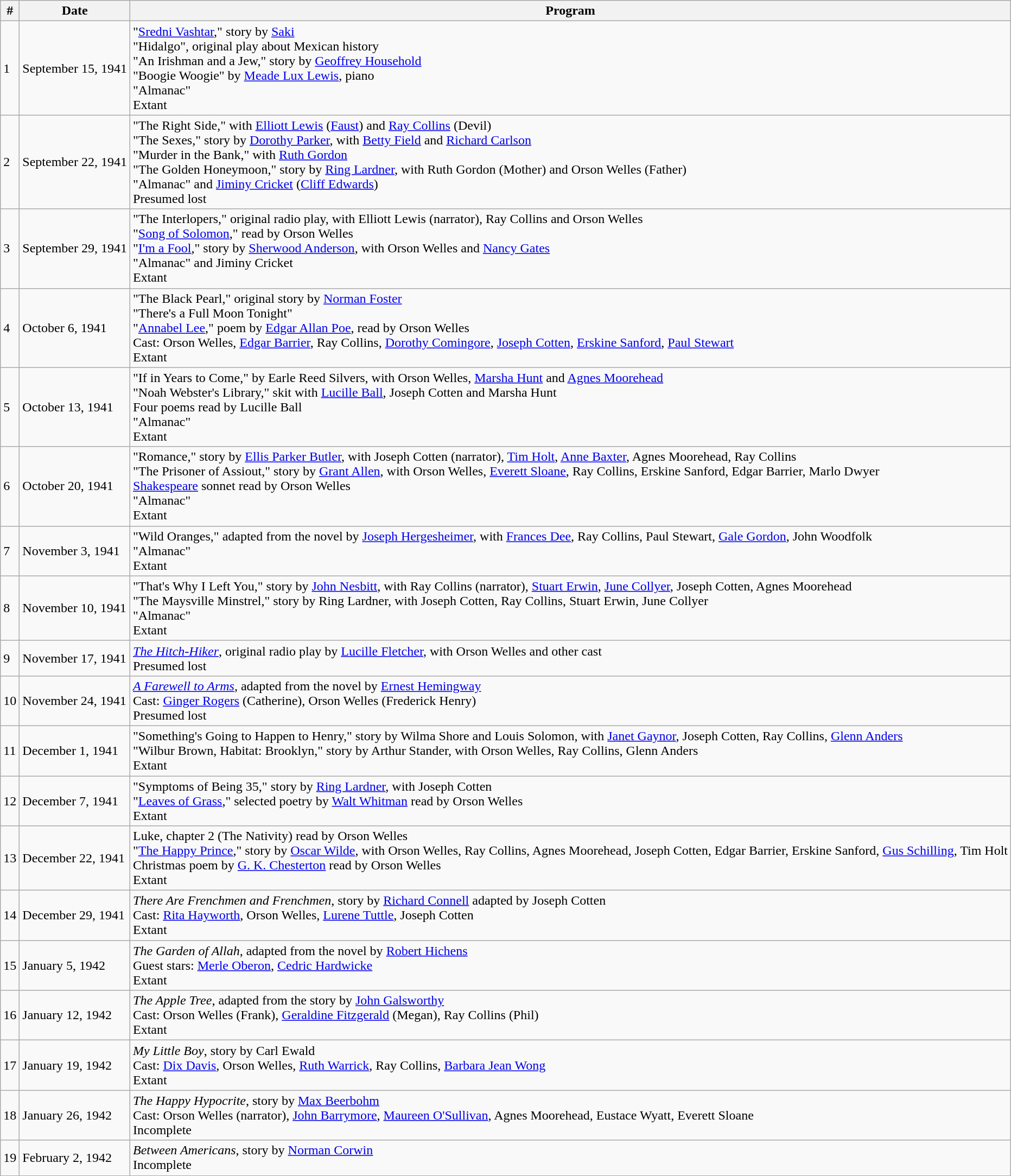<table class="wikitable">
<tr>
<th align="center">#</th>
<th align="center">Date</th>
<th align="center">Program</th>
</tr>
<tr>
<td>1</td>
<td>September 15, 1941</td>
<td>"<a href='#'>Sredni Vashtar</a>," story by <a href='#'>Saki</a><br>"Hidalgo", original play about Mexican history<br>"An Irishman and a Jew," story by <a href='#'>Geoffrey Household</a><br>"Boogie Woogie" by <a href='#'>Meade Lux Lewis</a>, piano<br>"Almanac"<br>Extant</td>
</tr>
<tr>
<td>2</td>
<td>September 22, 1941</td>
<td>"The Right Side," with <a href='#'>Elliott Lewis</a> (<a href='#'>Faust</a>) and <a href='#'>Ray Collins</a> (Devil)<br>"The Sexes," story by <a href='#'>Dorothy Parker</a>, with <a href='#'>Betty Field</a> and <a href='#'>Richard Carlson</a><br>"Murder in the Bank," with <a href='#'>Ruth Gordon</a><br>"The Golden Honeymoon," story by <a href='#'>Ring Lardner</a>, with Ruth Gordon (Mother) and Orson Welles (Father)<br>"Almanac" and <a href='#'>Jiminy Cricket</a> (<a href='#'>Cliff Edwards</a>)<br>Presumed lost</td>
</tr>
<tr>
<td>3</td>
<td>September 29, 1941</td>
<td>"The Interlopers," original radio play, with Elliott Lewis (narrator), Ray Collins and Orson Welles<br>"<a href='#'>Song of Solomon</a>," read by Orson Welles<br>"<a href='#'>I'm a Fool</a>," story by <a href='#'>Sherwood Anderson</a>, with Orson Welles and <a href='#'>Nancy Gates</a><br>"Almanac" and Jiminy Cricket<br>Extant</td>
</tr>
<tr>
<td>4</td>
<td>October 6, 1941</td>
<td>"The Black Pearl," original story by <a href='#'>Norman Foster</a><br>"There's a Full Moon Tonight"<br>"<a href='#'>Annabel Lee</a>," poem by <a href='#'>Edgar Allan Poe</a>, read by Orson Welles<br>Cast: Orson Welles, <a href='#'>Edgar Barrier</a>, Ray Collins, <a href='#'>Dorothy Comingore</a>, <a href='#'>Joseph Cotten</a>, <a href='#'>Erskine Sanford</a>, <a href='#'>Paul Stewart</a><br>Extant</td>
</tr>
<tr>
<td>5</td>
<td>October 13, 1941</td>
<td>"If in Years to Come," by Earle Reed Silvers, with Orson Welles, <a href='#'>Marsha Hunt</a> and <a href='#'>Agnes Moorehead</a><br>"Noah Webster's Library," skit with <a href='#'>Lucille Ball</a>, Joseph Cotten and Marsha Hunt<br>Four poems read by Lucille Ball<br>"Almanac"<br>Extant</td>
</tr>
<tr>
<td>6</td>
<td>October 20, 1941</td>
<td>"Romance," story by <a href='#'>Ellis Parker Butler</a>, with Joseph Cotten (narrator), <a href='#'>Tim Holt</a>, <a href='#'>Anne Baxter</a>, Agnes Moorehead, Ray Collins<br>"The Prisoner of Assiout," story by <a href='#'>Grant Allen</a>, with Orson Welles, <a href='#'>Everett Sloane</a>, Ray Collins, Erskine Sanford, Edgar Barrier, Marlo Dwyer<br><a href='#'>Shakespeare</a> sonnet read by Orson Welles<br>"Almanac"<br>Extant</td>
</tr>
<tr>
<td>7</td>
<td>November 3, 1941</td>
<td>"Wild Oranges," adapted from the novel by <a href='#'>Joseph Hergesheimer</a>, with <a href='#'>Frances Dee</a>, Ray Collins, Paul Stewart, <a href='#'>Gale Gordon</a>, John Woodfolk<br>"Almanac"<br>Extant</td>
</tr>
<tr>
<td>8</td>
<td>November 10, 1941</td>
<td>"That's Why I Left You," story by <a href='#'>John Nesbitt</a>, with Ray Collins (narrator), <a href='#'>Stuart Erwin</a>, <a href='#'>June Collyer</a>, Joseph Cotten, Agnes Moorehead<br>"The Maysville Minstrel," story by Ring Lardner, with Joseph Cotten, Ray Collins, Stuart Erwin, June Collyer<br>"Almanac"<br>Extant</td>
</tr>
<tr>
<td>9</td>
<td>November 17, 1941</td>
<td><em><a href='#'>The Hitch-Hiker</a></em>, original radio play by <a href='#'>Lucille Fletcher</a>, with Orson Welles and other cast<br>Presumed lost</td>
</tr>
<tr>
<td>10</td>
<td>November 24, 1941</td>
<td><em><a href='#'>A Farewell to Arms</a></em>, adapted from the novel by <a href='#'>Ernest Hemingway</a><br>Cast: <a href='#'>Ginger Rogers</a> (Catherine), Orson Welles (Frederick Henry)<br>Presumed lost</td>
</tr>
<tr>
<td>11</td>
<td>December 1, 1941</td>
<td>"Something's Going to Happen to Henry," story by Wilma Shore and Louis Solomon, with <a href='#'>Janet Gaynor</a>, Joseph Cotten, Ray Collins, <a href='#'>Glenn Anders</a><br>"Wilbur Brown, Habitat: Brooklyn," story by Arthur Stander, with Orson Welles, Ray Collins, Glenn Anders<br>Extant</td>
</tr>
<tr>
<td>12</td>
<td>December 7, 1941</td>
<td>"Symptoms of Being 35," story by <a href='#'>Ring Lardner</a>, with Joseph Cotten<br>"<a href='#'>Leaves of Grass</a>," selected poetry by <a href='#'>Walt Whitman</a> read by Orson Welles<br>Extant</td>
</tr>
<tr>
<td>13</td>
<td>December 22, 1941</td>
<td>Luke, chapter 2 (The Nativity) read by Orson Welles<br>"<a href='#'>The Happy Prince</a>," story by <a href='#'>Oscar Wilde</a>, with Orson Welles, Ray Collins, Agnes Moorehead, Joseph Cotten, Edgar Barrier, Erskine Sanford, <a href='#'>Gus Schilling</a>, Tim Holt<br>Christmas poem by <a href='#'>G. K. Chesterton</a> read by Orson Welles<br>Extant</td>
</tr>
<tr>
<td>14</td>
<td>December 29, 1941</td>
<td><em>There Are Frenchmen and Frenchmen</em>, story by <a href='#'>Richard Connell</a> adapted by Joseph Cotten<br>Cast: <a href='#'>Rita Hayworth</a>, Orson Welles, <a href='#'>Lurene Tuttle</a>, Joseph Cotten<br>Extant</td>
</tr>
<tr>
<td>15</td>
<td>January 5, 1942</td>
<td><em>The Garden of Allah</em>, adapted from the novel by <a href='#'>Robert Hichens</a><br>Guest stars: <a href='#'>Merle Oberon</a>, <a href='#'>Cedric Hardwicke</a><br>Extant</td>
</tr>
<tr>
<td>16</td>
<td>January 12, 1942</td>
<td><em>The Apple Tree</em>, adapted from the story by <a href='#'>John Galsworthy</a><br>Cast: Orson Welles (Frank), <a href='#'>Geraldine Fitzgerald</a> (Megan), Ray Collins (Phil)<br>Extant</td>
</tr>
<tr>
<td>17</td>
<td>January 19, 1942</td>
<td><em>My Little Boy</em>, story by Carl Ewald<br>Cast: <a href='#'>Dix Davis</a>, Orson Welles, <a href='#'>Ruth Warrick</a>, Ray Collins, <a href='#'>Barbara Jean Wong</a><br>Extant</td>
</tr>
<tr>
<td>18</td>
<td>January 26, 1942</td>
<td><em>The Happy Hypocrite</em>, story by <a href='#'>Max Beerbohm</a><br>Cast: Orson Welles (narrator), <a href='#'>John Barrymore</a>, <a href='#'>Maureen O'Sullivan</a>, Agnes Moorehead, Eustace Wyatt, Everett Sloane<br>Incomplete</td>
</tr>
<tr>
<td>19</td>
<td>February 2, 1942</td>
<td><em>Between Americans</em>, story by <a href='#'>Norman Corwin</a><br>Incomplete</td>
</tr>
</table>
